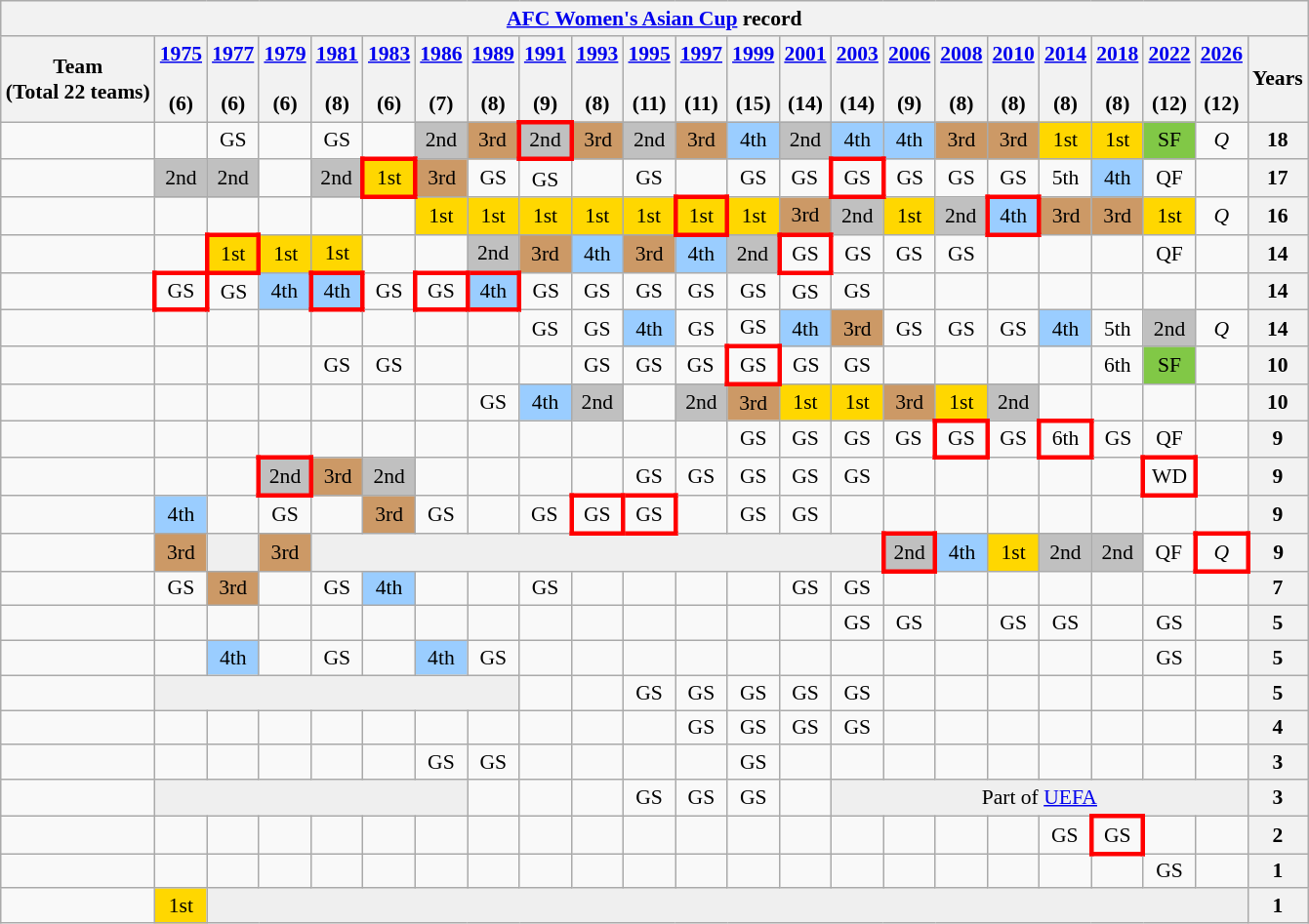<table class="wikitable" style="text-align:center; font-size:90%">
<tr>
<th colspan=23><a href='#'>AFC Women's Asian Cup</a> record</th>
</tr>
<tr>
<th>Team<br>(Total 22 teams)</th>
<th><a href='#'>1975</a><br><br>(6)</th>
<th><a href='#'>1977</a><br><br>(6)</th>
<th><a href='#'>1979</a><br><br>(6)</th>
<th><a href='#'>1981</a><br><br>(8)</th>
<th><a href='#'>1983</a><br><br>(6)</th>
<th><a href='#'>1986</a><br><br>(7)</th>
<th><a href='#'>1989</a><br><br>(8)</th>
<th><a href='#'>1991</a><br><br>(9)</th>
<th><a href='#'>1993</a><br><br>(8)</th>
<th><a href='#'>1995</a><br><br>(11)</th>
<th><a href='#'>1997</a><br><br>(11)</th>
<th><a href='#'>1999</a><br><br>(15)</th>
<th><a href='#'>2001</a><br><br>(14)</th>
<th><a href='#'>2003</a><br><br>(14)</th>
<th><a href='#'>2006</a><br><br>(9)</th>
<th><a href='#'>2008</a><br><br>(8)</th>
<th><a href='#'>2010</a><br><br>(8)</th>
<th><a href='#'>2014</a><br><br>(8)</th>
<th><a href='#'>2018</a><br><br>(8)</th>
<th><a href='#'>2022</a><br><br>(12)</th>
<th><a href='#'>2026</a><br><br>(12)</th>
<th>Years</th>
</tr>
<tr>
<td align=left></td>
<td></td>
<td>GS</td>
<td></td>
<td>GS</td>
<td></td>
<td bgcolor=Silver>2nd</td>
<td bgcolor=#cc9966>3rd</td>
<td style="border: 3px solid red;background:Silver">2nd</td>
<td bgcolor=#cc9966>3rd</td>
<td bgcolor=Silver>2nd</td>
<td bgcolor=#cc9966>3rd</td>
<td bgcolor=#9acdff>4th</td>
<td bgcolor=Silver>2nd</td>
<td bgcolor=#9acdff>4th</td>
<td bgcolor=#9acdff>4th</td>
<td bgcolor=#cc9966>3rd</td>
<td bgcolor=#cc9966>3rd</td>
<td bgcolor=Gold>1st</td>
<td bgcolor=Gold>1st</td>
<td bgcolor=#81c846>SF</td>
<td><em>Q</em></td>
<th>18</th>
</tr>
<tr>
<td align=left></td>
<td bgcolor=Silver>2nd</td>
<td bgcolor=Silver>2nd</td>
<td></td>
<td bgcolor=Silver>2nd</td>
<td style="border: 3px solid red;background:Gold">1st</td>
<td bgcolor=#cc9966>3rd</td>
<td>GS</td>
<td>GS</td>
<td></td>
<td>GS</td>
<td></td>
<td>GS</td>
<td>GS</td>
<td style="border: 3px solid red">GS</td>
<td>GS</td>
<td>GS</td>
<td>GS</td>
<td>5th</td>
<td bgcolor=#9acdff>4th</td>
<td>QF</td>
<td></td>
<th>17</th>
</tr>
<tr>
<td align=left></td>
<td></td>
<td></td>
<td></td>
<td></td>
<td></td>
<td bgcolor=Gold>1st</td>
<td bgcolor=Gold>1st</td>
<td bgcolor=Gold>1st</td>
<td bgcolor=Gold>1st</td>
<td bgcolor=Gold>1st</td>
<td style="border: 3px solid red;background:Gold">1st</td>
<td bgcolor=Gold>1st</td>
<td bgcolor=#cc9966>3rd</td>
<td bgcolor=Silver>2nd</td>
<td bgcolor=Gold>1st</td>
<td bgcolor=Silver>2nd</td>
<td style="border: 3px solid red;background:#9acdff">4th</td>
<td bgcolor=#cc9966>3rd</td>
<td bgcolor=#cc9966>3rd</td>
<td bgcolor=Gold>1st</td>
<td><em>Q</em></td>
<th>16</th>
</tr>
<tr>
<td align=left></td>
<td></td>
<td style="border: 3px solid red;background:Gold">1st</td>
<td bgcolor=Gold>1st</td>
<td bgcolor=Gold>1st</td>
<td></td>
<td></td>
<td bgcolor=Silver>2nd</td>
<td bgcolor=#cc9966>3rd</td>
<td bgcolor=#9acdff>4th</td>
<td bgcolor=#cc9966>3rd</td>
<td bgcolor=#9acdff>4th</td>
<td bgcolor=Silver>2nd</td>
<td style="border: 3px solid red">GS</td>
<td>GS</td>
<td>GS</td>
<td>GS</td>
<td></td>
<td></td>
<td></td>
<td>QF</td>
<td></td>
<th>14</th>
</tr>
<tr>
<td align=left></td>
<td style="border: 3px solid red">GS</td>
<td>GS</td>
<td bgcolor=#9acdff>4th</td>
<td style="border: 3px solid red;background:#9acdff">4th</td>
<td>GS</td>
<td style="border: 3px solid red">GS</td>
<td style="border: 3px solid red;background:#9acdff">4th</td>
<td>GS</td>
<td>GS</td>
<td>GS</td>
<td>GS</td>
<td>GS</td>
<td>GS</td>
<td>GS</td>
<td></td>
<td></td>
<td></td>
<td></td>
<td></td>
<td></td>
<td></td>
<th>14</th>
</tr>
<tr>
<td align=left></td>
<td></td>
<td></td>
<td></td>
<td></td>
<td></td>
<td></td>
<td></td>
<td>GS</td>
<td>GS</td>
<td bgcolor=#9acdff>4th</td>
<td>GS</td>
<td>GS</td>
<td bgcolor=#9acdff>4th</td>
<td bgcolor=#cc9966>3rd</td>
<td>GS</td>
<td>GS</td>
<td>GS</td>
<td bgcolor=#9acdff>4th</td>
<td>5th</td>
<td bgcolor=Silver>2nd</td>
<td><em>Q</em></td>
<th>14</th>
</tr>
<tr>
<td align=left></td>
<td></td>
<td></td>
<td></td>
<td>GS</td>
<td>GS</td>
<td></td>
<td></td>
<td></td>
<td>GS</td>
<td>GS</td>
<td>GS</td>
<td style="border: 3px solid red">GS</td>
<td>GS</td>
<td>GS</td>
<td></td>
<td></td>
<td></td>
<td></td>
<td>6th</td>
<td bgcolor=#81c846>SF</td>
<td></td>
<th>10</th>
</tr>
<tr>
<td align=left></td>
<td></td>
<td></td>
<td></td>
<td></td>
<td></td>
<td></td>
<td>GS</td>
<td bgcolor=#9acdff>4th</td>
<td bgcolor=Silver>2nd</td>
<td></td>
<td bgcolor=Silver>2nd</td>
<td bgcolor=#cc9966>3rd</td>
<td bgcolor=Gold>1st</td>
<td bgcolor=Gold>1st</td>
<td bgcolor=#cc9966>3rd</td>
<td bgcolor=Gold>1st</td>
<td bgcolor=Silver>2nd</td>
<td></td>
<td></td>
<td></td>
<td></td>
<th>10</th>
</tr>
<tr>
<td align=left></td>
<td></td>
<td></td>
<td></td>
<td></td>
<td></td>
<td></td>
<td></td>
<td></td>
<td></td>
<td></td>
<td></td>
<td>GS</td>
<td>GS</td>
<td>GS</td>
<td>GS</td>
<td style="border: 3px solid red">GS</td>
<td>GS</td>
<td style="border: 3px solid red">6th</td>
<td>GS</td>
<td>QF</td>
<td></td>
<th>9</th>
</tr>
<tr>
<td align=left></td>
<td></td>
<td></td>
<td style="border: 3px solid red;background:Silver">2nd</td>
<td bgcolor=#cc9966>3rd</td>
<td bgcolor=Silver>2nd</td>
<td></td>
<td></td>
<td></td>
<td></td>
<td>GS</td>
<td>GS</td>
<td>GS</td>
<td>GS</td>
<td>GS</td>
<td></td>
<td></td>
<td></td>
<td></td>
<td></td>
<td style="border: 3px solid red">WD</td>
<td></td>
<th>9</th>
</tr>
<tr>
<td align=left></td>
<td bgcolor=#9acdff>4th</td>
<td></td>
<td>GS</td>
<td></td>
<td bgcolor=#cc9966>3rd</td>
<td>GS</td>
<td></td>
<td>GS</td>
<td style="border: 3px solid red">GS</td>
<td style="border: 3px solid red">GS</td>
<td></td>
<td>GS</td>
<td>GS</td>
<td></td>
<td></td>
<td></td>
<td></td>
<td></td>
<td></td>
<td></td>
<td></td>
<th>9</th>
</tr>
<tr>
<td align=left></td>
<td bgcolor=#cc9966>3rd</td>
<td bgcolor="#efefef"></td>
<td bgcolor=#cc9966>3rd</td>
<td colspan=11 bgcolor="#efefef"></td>
<td style="border: 3px solid red" bgcolor=Silver>2nd</td>
<td bgcolor=#9acdff>4th</td>
<td bgcolor=Gold>1st</td>
<td bgcolor=Silver>2nd</td>
<td bgcolor=Silver>2nd</td>
<td>QF</td>
<td style="border: 3px solid red"><em>Q</em></td>
<th>9</th>
</tr>
<tr>
<td align=left></td>
<td>GS</td>
<td bgcolor=#cc9966>3rd</td>
<td></td>
<td>GS</td>
<td bgcolor=#9acdff>4th</td>
<td></td>
<td></td>
<td>GS</td>
<td></td>
<td></td>
<td></td>
<td></td>
<td>GS</td>
<td>GS</td>
<td></td>
<td></td>
<td></td>
<td></td>
<td></td>
<td></td>
<td></td>
<th>7</th>
</tr>
<tr>
<td align=left></td>
<td></td>
<td></td>
<td></td>
<td></td>
<td></td>
<td></td>
<td></td>
<td></td>
<td></td>
<td></td>
<td></td>
<td></td>
<td></td>
<td>GS</td>
<td>GS</td>
<td></td>
<td>GS</td>
<td>GS</td>
<td></td>
<td>GS</td>
<td></td>
<th>5</th>
</tr>
<tr>
<td align=left></td>
<td></td>
<td bgcolor=#9acdff>4th</td>
<td></td>
<td>GS</td>
<td></td>
<td bgcolor=#9acdff>4th</td>
<td>GS</td>
<td></td>
<td></td>
<td></td>
<td></td>
<td></td>
<td></td>
<td></td>
<td></td>
<td></td>
<td></td>
<td></td>
<td></td>
<td>GS</td>
<td></td>
<th>5</th>
</tr>
<tr>
<td align=left></td>
<td colspan=7 bgcolor="#efefef"></td>
<td></td>
<td></td>
<td>GS</td>
<td>GS</td>
<td>GS</td>
<td>GS</td>
<td>GS</td>
<td></td>
<td></td>
<td></td>
<td></td>
<td></td>
<td></td>
<td></td>
<th>5</th>
</tr>
<tr>
<td align=left></td>
<td></td>
<td></td>
<td></td>
<td></td>
<td></td>
<td></td>
<td></td>
<td></td>
<td></td>
<td></td>
<td>GS</td>
<td>GS</td>
<td>GS</td>
<td>GS</td>
<td></td>
<td></td>
<td></td>
<td></td>
<td></td>
<td></td>
<td></td>
<th>4</th>
</tr>
<tr>
<td align=left></td>
<td></td>
<td></td>
<td></td>
<td></td>
<td></td>
<td>GS</td>
<td>GS</td>
<td></td>
<td></td>
<td></td>
<td></td>
<td>GS</td>
<td></td>
<td></td>
<td></td>
<td></td>
<td></td>
<td></td>
<td></td>
<td></td>
<td></td>
<th>3</th>
</tr>
<tr>
<td align=left></td>
<td colspan=6 bgcolor="#efefef"></td>
<td></td>
<td></td>
<td></td>
<td>GS</td>
<td>GS</td>
<td>GS</td>
<td></td>
<td colspan=8 bgcolor="#efefef">Part of <a href='#'>UEFA</a></td>
<th>3</th>
</tr>
<tr>
<td align=left></td>
<td></td>
<td></td>
<td></td>
<td></td>
<td></td>
<td></td>
<td></td>
<td></td>
<td></td>
<td></td>
<td></td>
<td></td>
<td></td>
<td></td>
<td></td>
<td></td>
<td></td>
<td>GS</td>
<td style="border: 3px solid red">GS</td>
<td></td>
<td></td>
<th>2</th>
</tr>
<tr>
<td align=left></td>
<td></td>
<td></td>
<td></td>
<td></td>
<td></td>
<td></td>
<td></td>
<td></td>
<td></td>
<td></td>
<td></td>
<td></td>
<td></td>
<td></td>
<td></td>
<td></td>
<td></td>
<td></td>
<td></td>
<td>GS</td>
<td></td>
<th>1</th>
</tr>
<tr>
<td align=left></td>
<td bgcolor=Gold>1st</td>
<td colspan=20 bgcolor="#efefef"></td>
<th>1</th>
</tr>
</table>
